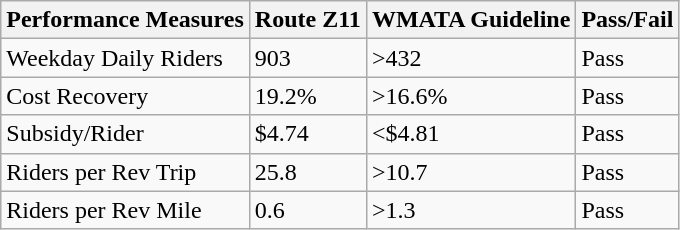<table class="wikitable">
<tr>
<th>Performance Measures</th>
<th>Route Z11</th>
<th>WMATA Guideline</th>
<th>Pass/Fail</th>
</tr>
<tr>
<td>Weekday Daily Riders</td>
<td>903</td>
<td>>432</td>
<td>Pass</td>
</tr>
<tr>
<td>Cost Recovery</td>
<td>19.2%</td>
<td>>16.6%</td>
<td>Pass</td>
</tr>
<tr>
<td>Subsidy/Rider</td>
<td>$4.74</td>
<td><$4.81</td>
<td>Pass</td>
</tr>
<tr>
<td>Riders per Rev Trip</td>
<td>25.8</td>
<td>>10.7</td>
<td>Pass</td>
</tr>
<tr>
<td>Riders per Rev Mile</td>
<td>0.6</td>
<td>>1.3</td>
<td>Pass</td>
</tr>
</table>
